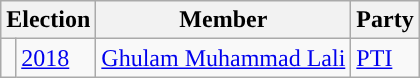<table class="wikitable">
<tr>
<th colspan="2">Election</th>
<th>Member</th>
<th>Party</th>
</tr>
<tr>
<td style="background-color: "></td>
<td><a href='#'>2018</a></td>
<td><a href='#'>Ghulam Muhammad Lali</a></td>
<td><a href='#'>PTI</a></td>
</tr>
</table>
